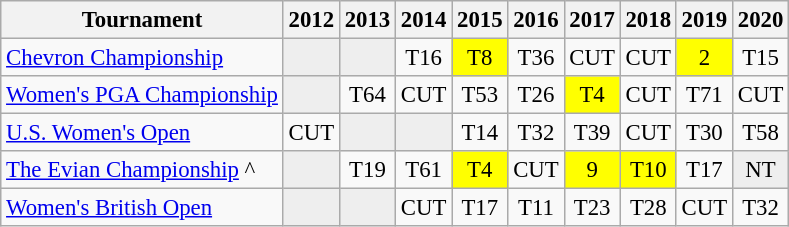<table class="wikitable" style="font-size:95%;text-align:center;">
<tr>
<th>Tournament</th>
<th>2012</th>
<th>2013</th>
<th>2014</th>
<th>2015</th>
<th>2016</th>
<th>2017</th>
<th>2018</th>
<th>2019</th>
<th>2020</th>
</tr>
<tr>
<td align=left><a href='#'>Chevron Championship</a></td>
<td style="background:#eeeeee;"></td>
<td style="background:#eeeeee;"></td>
<td>T16</td>
<td style="background:yellow;">T8</td>
<td>T36</td>
<td>CUT</td>
<td>CUT</td>
<td style="background:yellow;">2</td>
<td>T15</td>
</tr>
<tr>
<td align=left><a href='#'>Women's PGA Championship</a></td>
<td style="background:#eeeeee;"></td>
<td>T64</td>
<td>CUT</td>
<td>T53</td>
<td>T26</td>
<td style="background:yellow;">T4</td>
<td>CUT</td>
<td>T71</td>
<td>CUT</td>
</tr>
<tr>
<td align=left><a href='#'>U.S. Women's Open</a></td>
<td>CUT</td>
<td style="background:#eeeeee;"></td>
<td style="background:#eeeeee;"></td>
<td>T14</td>
<td>T32</td>
<td>T39</td>
<td>CUT</td>
<td>T30</td>
<td>T58</td>
</tr>
<tr>
<td align=left><a href='#'>The Evian Championship</a> ^</td>
<td style="background:#eeeeee;" colspan=1></td>
<td>T19</td>
<td>T61</td>
<td style="background:yellow;">T4</td>
<td>CUT</td>
<td style="background:yellow;">9</td>
<td style="background:yellow;">T10</td>
<td>T17</td>
<td style="background:#eeeeee;">NT</td>
</tr>
<tr>
<td align=left><a href='#'>Women's British Open</a></td>
<td style="background:#eeeeee;"></td>
<td style="background:#eeeeee;"></td>
<td>CUT</td>
<td>T17</td>
<td>T11</td>
<td>T23</td>
<td>T28</td>
<td>CUT</td>
<td>T32</td>
</tr>
</table>
